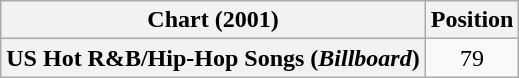<table class="wikitable plainrowheaders" style="text-align:center">
<tr>
<th scope="col">Chart (2001)</th>
<th scope="col">Position</th>
</tr>
<tr>
<th scope="row">US Hot R&B/Hip-Hop Songs (<em>Billboard</em>)</th>
<td>79</td>
</tr>
</table>
